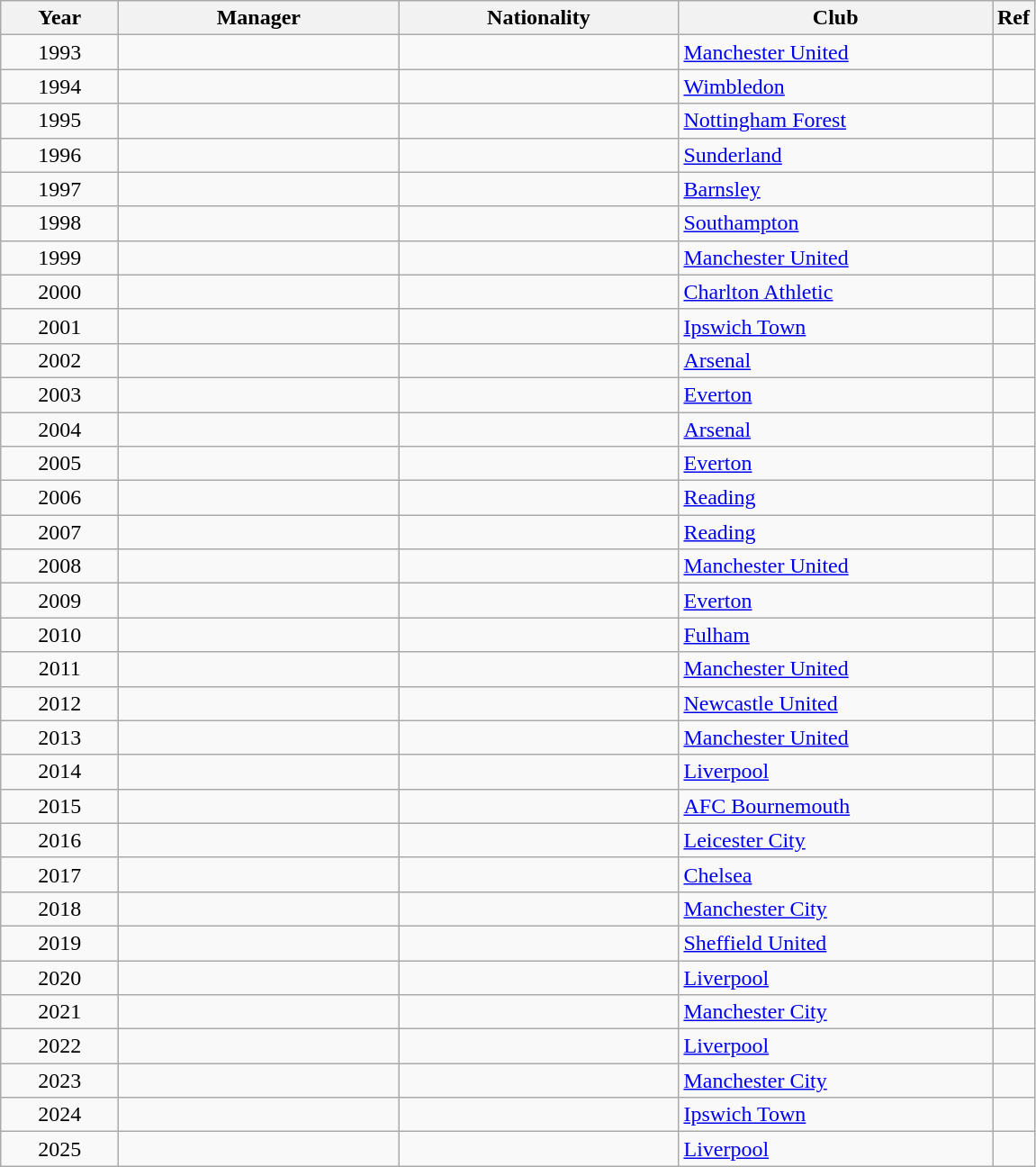<table class="sortable wikitable plainrowheaders">
<tr>
<th scope="col" width=80px>Year</th>
<th scope="col" width=200px>Manager</th>
<th scope="col" width=200px>Nationality</th>
<th scope="col" width=225px>Club</th>
<th scope="col" class="unsortable">Ref</th>
</tr>
<tr>
<td style="text-align:center;">1993</td>
<td></td>
<td></td>
<td><a href='#'>Manchester United</a></td>
<td></td>
</tr>
<tr>
<td style="text-align:center;">1994</td>
<td></td>
<td></td>
<td><a href='#'>Wimbledon</a></td>
<td></td>
</tr>
<tr>
<td style="text-align:center;">1995</td>
<td></td>
<td></td>
<td><a href='#'>Nottingham Forest</a></td>
<td></td>
</tr>
<tr>
<td style="text-align:center;">1996</td>
<td></td>
<td></td>
<td><a href='#'>Sunderland</a></td>
<td></td>
</tr>
<tr>
<td style="text-align:center;">1997</td>
<td></td>
<td></td>
<td><a href='#'>Barnsley</a></td>
<td></td>
</tr>
<tr>
<td style="text-align:center;">1998</td>
<td></td>
<td></td>
<td><a href='#'>Southampton</a></td>
<td></td>
</tr>
<tr>
<td style="text-align:center;">1999</td>
<td></td>
<td></td>
<td><a href='#'>Manchester United</a></td>
<td></td>
</tr>
<tr>
<td style="text-align:center;">2000</td>
<td></td>
<td></td>
<td><a href='#'>Charlton Athletic</a></td>
<td></td>
</tr>
<tr>
<td style="text-align:center;">2001</td>
<td></td>
<td></td>
<td><a href='#'>Ipswich Town</a></td>
<td></td>
</tr>
<tr>
<td style="text-align:center;">2002</td>
<td></td>
<td></td>
<td><a href='#'>Arsenal</a></td>
<td></td>
</tr>
<tr>
<td style="text-align:center;">2003</td>
<td></td>
<td></td>
<td><a href='#'>Everton</a></td>
<td></td>
</tr>
<tr>
<td style="text-align:center;">2004</td>
<td></td>
<td></td>
<td><a href='#'>Arsenal</a></td>
<td></td>
</tr>
<tr>
<td style="text-align:center;">2005</td>
<td></td>
<td></td>
<td><a href='#'>Everton</a></td>
<td></td>
</tr>
<tr>
<td style="text-align:center;">2006</td>
<td></td>
<td></td>
<td><a href='#'>Reading</a></td>
<td></td>
</tr>
<tr>
<td style="text-align:center;">2007</td>
<td></td>
<td></td>
<td><a href='#'>Reading</a></td>
<td></td>
</tr>
<tr>
<td style="text-align:center;">2008</td>
<td></td>
<td></td>
<td><a href='#'>Manchester United</a></td>
<td></td>
</tr>
<tr>
<td style="text-align:center;">2009</td>
<td></td>
<td></td>
<td><a href='#'>Everton</a></td>
<td></td>
</tr>
<tr>
<td style="text-align:center;">2010</td>
<td></td>
<td></td>
<td><a href='#'>Fulham</a></td>
<td></td>
</tr>
<tr>
<td style="text-align:center;">2011</td>
<td></td>
<td></td>
<td><a href='#'>Manchester United</a></td>
<td></td>
</tr>
<tr>
<td style="text-align:center;">2012</td>
<td></td>
<td></td>
<td><a href='#'>Newcastle United</a></td>
<td></td>
</tr>
<tr>
<td style="text-align:center;">2013</td>
<td></td>
<td></td>
<td><a href='#'>Manchester United</a></td>
<td></td>
</tr>
<tr>
<td style="text-align:center;">2014</td>
<td></td>
<td></td>
<td><a href='#'>Liverpool</a></td>
<td></td>
</tr>
<tr>
<td style="text-align:center;">2015</td>
<td></td>
<td></td>
<td><a href='#'>AFC Bournemouth</a></td>
<td></td>
</tr>
<tr>
<td style="text-align:center;">2016</td>
<td></td>
<td></td>
<td><a href='#'>Leicester City</a></td>
<td></td>
</tr>
<tr>
<td style="text-align:center;">2017</td>
<td></td>
<td></td>
<td><a href='#'>Chelsea</a></td>
<td></td>
</tr>
<tr>
<td style="text-align:center;">2018</td>
<td></td>
<td></td>
<td><a href='#'>Manchester City</a></td>
<td></td>
</tr>
<tr>
<td style="text-align:center;">2019</td>
<td></td>
<td></td>
<td><a href='#'>Sheffield United</a></td>
<td></td>
</tr>
<tr>
<td style="text-align:center;">2020</td>
<td></td>
<td></td>
<td><a href='#'>Liverpool</a></td>
<td></td>
</tr>
<tr>
<td style="text-align:center;">2021</td>
<td></td>
<td></td>
<td><a href='#'>Manchester City</a></td>
<td></td>
</tr>
<tr>
<td style="text-align:center;">2022</td>
<td></td>
<td></td>
<td><a href='#'>Liverpool</a></td>
<td></td>
</tr>
<tr>
<td style="text-align:center;">2023</td>
<td></td>
<td></td>
<td><a href='#'>Manchester City</a></td>
<td></td>
</tr>
<tr>
<td style="text-align:center;">2024</td>
<td></td>
<td></td>
<td><a href='#'>Ipswich Town</a></td>
<td></td>
</tr>
<tr>
<td style="text-align:center;">2025</td>
<td></td>
<td></td>
<td><a href='#'>Liverpool</a></td>
<td></td>
</tr>
</table>
